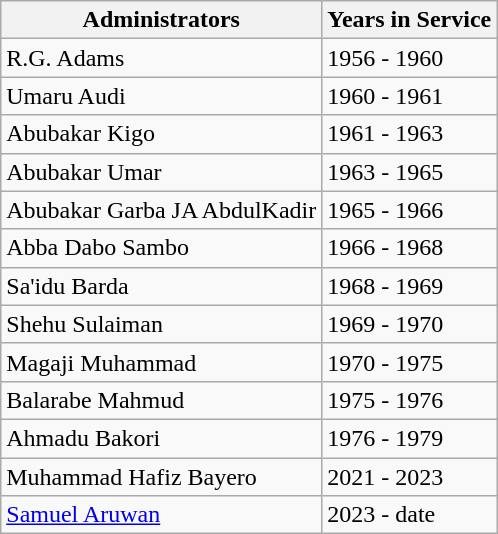<table class="wikitable">
<tr>
<th>Administrators</th>
<th>Years in Service</th>
</tr>
<tr>
<td>R.G. Adams</td>
<td>1956 - 1960</td>
</tr>
<tr>
<td>Umaru Audi</td>
<td>1960 - 1961</td>
</tr>
<tr>
<td>Abubakar Kigo</td>
<td>1961 - 1963</td>
</tr>
<tr>
<td>Abubakar Umar</td>
<td>1963 - 1965</td>
</tr>
<tr>
<td>Abubakar Garba JA AbdulKadir</td>
<td>1965 - 1966</td>
</tr>
<tr>
<td>Abba Dabo Sambo</td>
<td>1966 - 1968</td>
</tr>
<tr>
<td>Sa'idu Barda</td>
<td>1968 - 1969</td>
</tr>
<tr>
<td>Shehu Sulaiman</td>
<td>1969 - 1970</td>
</tr>
<tr>
<td>Magaji Muhammad</td>
<td>1970 - 1975</td>
</tr>
<tr>
<td>Balarabe Mahmud</td>
<td>1975 - 1976</td>
</tr>
<tr>
<td>Ahmadu Bakori</td>
<td>1976 - 1979</td>
</tr>
<tr>
<td>Muhammad Hafiz Bayero</td>
<td>2021 - 2023</td>
</tr>
<tr>
<td><a href='#'>Samuel Aruwan</a></td>
<td>2023 - date</td>
</tr>
</table>
